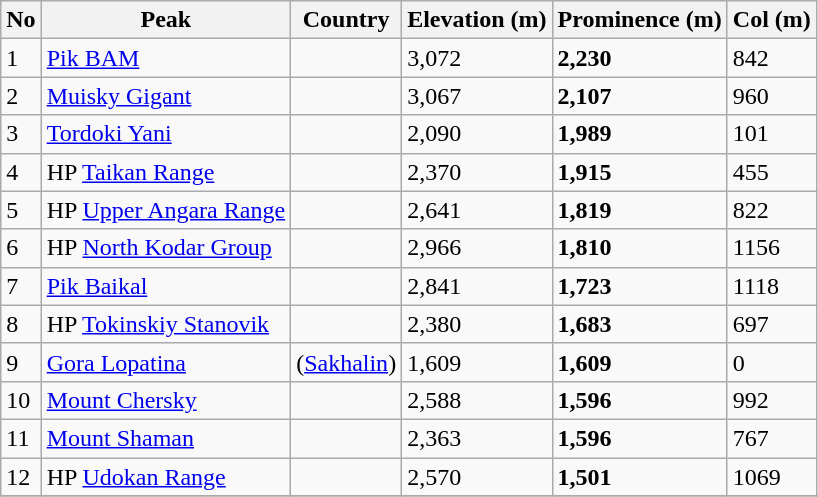<table class="wikitable sortable">
<tr>
<th>No</th>
<th>Peak</th>
<th>Country</th>
<th>Elevation (m)</th>
<th>Prominence (m)</th>
<th>Col (m)</th>
</tr>
<tr>
<td>1</td>
<td><a href='#'>Pik BAM</a></td>
<td></td>
<td>3,072</td>
<td><strong>2,230</strong></td>
<td>842</td>
</tr>
<tr>
<td>2</td>
<td><a href='#'>Muisky Gigant</a></td>
<td></td>
<td>3,067</td>
<td><strong>2,107</strong></td>
<td>960</td>
</tr>
<tr>
<td>3</td>
<td><a href='#'>Tordoki Yani</a></td>
<td></td>
<td>2,090</td>
<td><strong>1,989</strong></td>
<td>101</td>
</tr>
<tr>
<td>4</td>
<td>HP <a href='#'>Taikan Range</a></td>
<td></td>
<td>2,370</td>
<td><strong>1,915</strong></td>
<td>455</td>
</tr>
<tr>
<td>5</td>
<td>HP <a href='#'>Upper Angara Range</a></td>
<td></td>
<td>2,641</td>
<td><strong>1,819</strong></td>
<td>822</td>
</tr>
<tr>
<td>6</td>
<td>HP <a href='#'>North Kodar Group</a></td>
<td></td>
<td>2,966</td>
<td><strong>1,810</strong></td>
<td>1156</td>
</tr>
<tr>
<td>7</td>
<td><a href='#'>Pik Baikal</a></td>
<td></td>
<td>2,841</td>
<td><strong>1,723</strong></td>
<td>1118</td>
</tr>
<tr>
<td>8</td>
<td>HP <a href='#'>Tokinskiy Stanovik</a></td>
<td></td>
<td>2,380</td>
<td><strong>1,683</strong></td>
<td>697</td>
</tr>
<tr>
<td>9</td>
<td><a href='#'>Gora Lopatina</a></td>
<td> (<a href='#'>Sakhalin</a>)</td>
<td>1,609</td>
<td><strong>1,609</strong></td>
<td>0</td>
</tr>
<tr>
<td>10</td>
<td><a href='#'>Mount Chersky</a></td>
<td></td>
<td>2,588</td>
<td><strong>1,596</strong></td>
<td>992</td>
</tr>
<tr>
<td>11</td>
<td><a href='#'>Mount Shaman</a></td>
<td></td>
<td>2,363</td>
<td><strong>1,596</strong></td>
<td>767</td>
</tr>
<tr>
<td>12</td>
<td>HP <a href='#'>Udokan Range</a></td>
<td></td>
<td>2,570</td>
<td><strong>1,501</strong></td>
<td>1069</td>
</tr>
<tr>
</tr>
</table>
